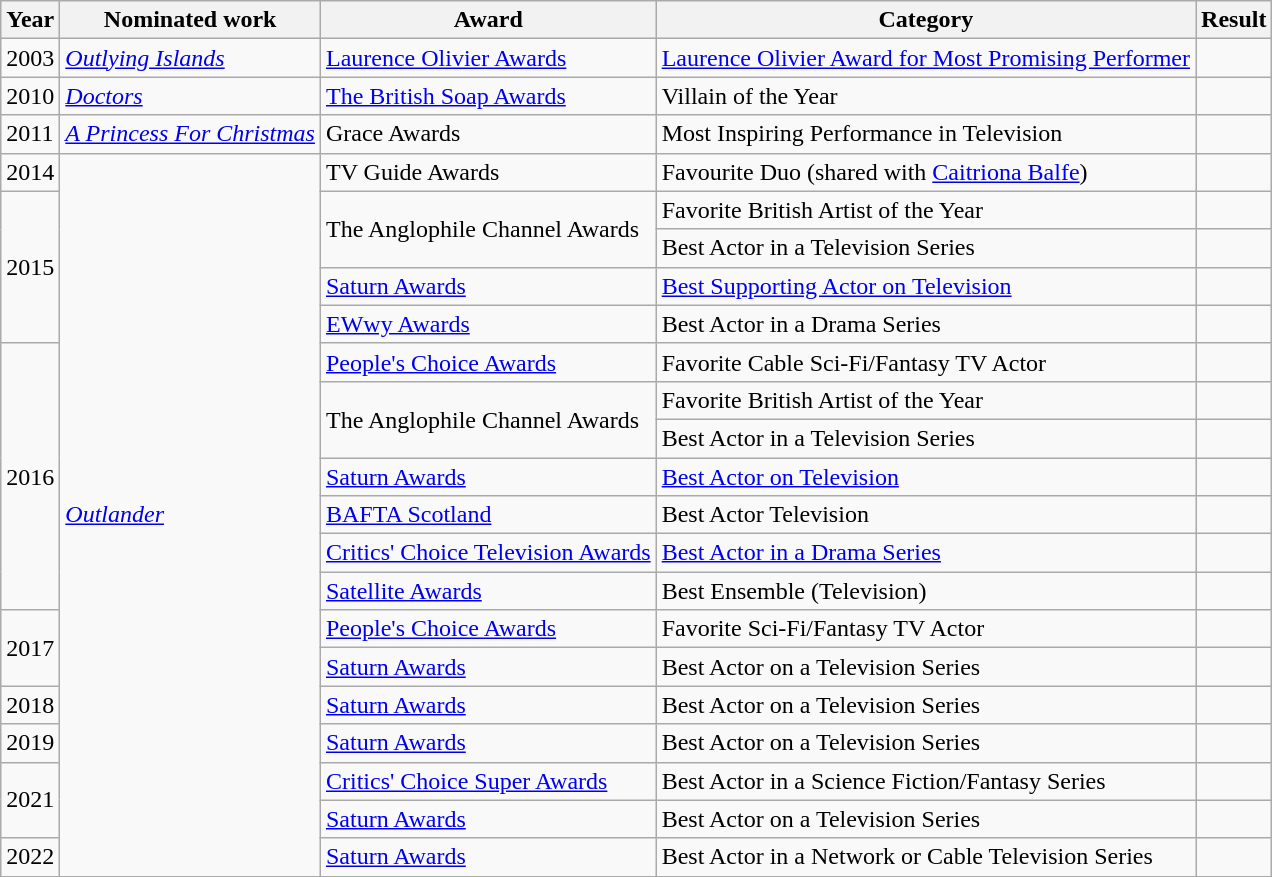<table class = "wikitable sortable">
<tr>
<th>Year</th>
<th>Nominated work</th>
<th>Award</th>
<th>Category</th>
<th>Result</th>
</tr>
<tr>
<td>2003</td>
<td><em><a href='#'>Outlying Islands</a></em></td>
<td><a href='#'>Laurence Olivier Awards</a></td>
<td><a href='#'>Laurence Olivier Award for Most Promising Performer</a></td>
<td></td>
</tr>
<tr>
<td>2010</td>
<td><em><a href='#'>Doctors</a></em></td>
<td><a href='#'>The British Soap Awards</a></td>
<td>Villain of the Year</td>
<td></td>
</tr>
<tr>
<td>2011</td>
<td><em><a href='#'>A Princess For Christmas</a></em></td>
<td>Grace Awards</td>
<td>Most Inspiring Performance in Television</td>
<td></td>
</tr>
<tr>
<td>2014</td>
<td rowspan="19"><em><a href='#'>Outlander</a></em></td>
<td>TV Guide Awards</td>
<td>Favourite Duo (shared with <a href='#'>Caitriona Balfe</a>)</td>
<td></td>
</tr>
<tr>
<td rowspan="4">2015</td>
<td rowspan="2">The Anglophile Channel Awards</td>
<td Favorite British Artist of the Year>Favorite British Artist of the Year</td>
<td></td>
</tr>
<tr>
<td>Best Actor in a Television Series</td>
<td></td>
</tr>
<tr>
<td><a href='#'>Saturn Awards</a></td>
<td><a href='#'>Best Supporting Actor on Television</a></td>
<td></td>
</tr>
<tr>
<td><a href='#'>EWwy Awards</a></td>
<td>Best Actor in a Drama Series</td>
<td></td>
</tr>
<tr>
<td rowspan="7">2016</td>
<td><a href='#'>People's Choice Awards</a></td>
<td>Favorite Cable Sci-Fi/Fantasy TV Actor</td>
<td></td>
</tr>
<tr>
<td rowspan="2">The Anglophile Channel Awards</td>
<td Favorite British Artist of the Year>Favorite British Artist of the Year</td>
<td></td>
</tr>
<tr>
<td>Best Actor in a Television Series</td>
<td></td>
</tr>
<tr>
<td><a href='#'>Saturn Awards</a></td>
<td><a href='#'>Best Actor on Television</a></td>
<td></td>
</tr>
<tr>
<td><a href='#'>BAFTA Scotland</a></td>
<td>Best Actor Television</td>
<td></td>
</tr>
<tr>
<td><a href='#'>Critics' Choice Television Awards</a></td>
<td><a href='#'>Best Actor in a Drama Series</a></td>
<td></td>
</tr>
<tr>
<td><a href='#'>Satellite Awards</a></td>
<td>Best Ensemble (Television)</td>
<td></td>
</tr>
<tr>
<td rowspan="2">2017</td>
<td><a href='#'>People's Choice Awards</a></td>
<td>Favorite Sci-Fi/Fantasy TV Actor</td>
<td></td>
</tr>
<tr>
<td><a href='#'>Saturn Awards</a></td>
<td>Best Actor on a Television Series</td>
<td></td>
</tr>
<tr>
<td>2018</td>
<td><a href='#'>Saturn Awards</a></td>
<td>Best Actor on a Television Series</td>
<td></td>
</tr>
<tr>
<td>2019</td>
<td><a href='#'>Saturn Awards</a></td>
<td>Best Actor on a Television Series</td>
<td></td>
</tr>
<tr>
<td rowspan="2">2021</td>
<td><a href='#'>Critics' Choice Super Awards</a></td>
<td>Best Actor in a Science Fiction/Fantasy Series</td>
<td></td>
</tr>
<tr>
<td><a href='#'>Saturn Awards</a></td>
<td>Best Actor on a Television Series</td>
<td></td>
</tr>
<tr>
<td>2022</td>
<td><a href='#'>Saturn Awards</a></td>
<td>Best Actor in a Network or Cable Television Series</td>
<td></td>
</tr>
</table>
